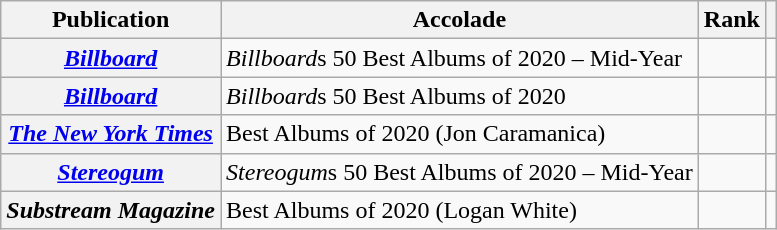<table class="wikitable sortable plainrowheaders">
<tr>
<th scope="col">Publication</th>
<th scope="col">Accolade</th>
<th scope="col">Rank</th>
<th scope="col" class="unsortable"></th>
</tr>
<tr>
<th scope="row"><em><a href='#'>Billboard</a></em></th>
<td><em>Billboard</em>s 50 Best Albums of 2020 – Mid-Year</td>
<td></td>
<td></td>
</tr>
<tr>
<th scope="row"><em><a href='#'>Billboard</a></em></th>
<td><em>Billboard</em>s 50 Best Albums of 2020</td>
<td></td>
<td></td>
</tr>
<tr>
<th scope="row"><em><a href='#'>The New York Times</a></em></th>
<td>Best Albums of 2020 (Jon Caramanica)</td>
<td></td>
<td></td>
</tr>
<tr>
<th scope="row"><em><a href='#'>Stereogum</a></em></th>
<td><em>Stereogum</em>s 50 Best Albums of 2020 – Mid-Year</td>
<td></td>
<td></td>
</tr>
<tr>
<th scope="row"><em>Substream Magazine</em></th>
<td>Best Albums of 2020 (Logan White)</td>
<td></td>
<td></td>
</tr>
</table>
